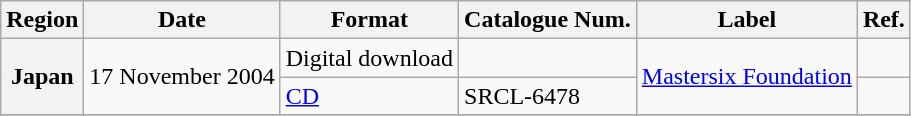<table class="wikitable sortable plainrowheaders">
<tr>
<th scope="col">Region</th>
<th scope="col">Date</th>
<th scope="col">Format</th>
<th scope="col">Catalogue Num.</th>
<th scope="col">Label</th>
<th scope="col">Ref.</th>
</tr>
<tr>
<th scope="row" rowspan="2">Japan</th>
<td rowspan="2">17 November 2004</td>
<td>Digital download</td>
<td></td>
<td rowspan="2"><a href='#'>Mastersix Foundation</a></td>
<td></td>
</tr>
<tr>
<td><a href='#'>CD</a></td>
<td>SRCL-6478</td>
<td></td>
</tr>
<tr>
</tr>
</table>
